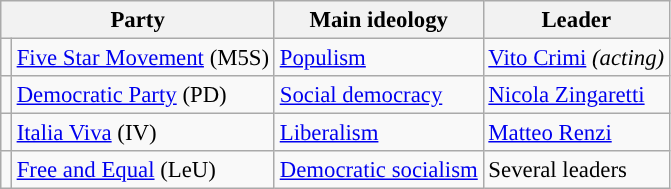<table class="wikitable" style="font-size:95%">
<tr>
<th colspan=2>Party</th>
<th>Main ideology</th>
<th>Leader</th>
</tr>
<tr>
<td style="color:inherit;background:"></td>
<td><a href='#'>Five Star Movement</a> (M5S)</td>
<td><a href='#'>Populism</a></td>
<td><a href='#'>Vito Crimi</a> <em>(acting)</em></td>
</tr>
<tr>
<td style="color:inherit;background:"></td>
<td><a href='#'>Democratic Party</a> (PD)</td>
<td><a href='#'>Social democracy</a></td>
<td><a href='#'>Nicola Zingaretti</a></td>
</tr>
<tr>
<td style="color:inherit;background:"></td>
<td><a href='#'>Italia Viva</a> (IV)</td>
<td><a href='#'>Liberalism</a></td>
<td><a href='#'>Matteo Renzi</a></td>
</tr>
<tr>
<td style="color:inherit;background:"></td>
<td><a href='#'>Free and Equal</a> (LeU)</td>
<td><a href='#'>Democratic socialism</a></td>
<td>Several leaders</td>
</tr>
</table>
